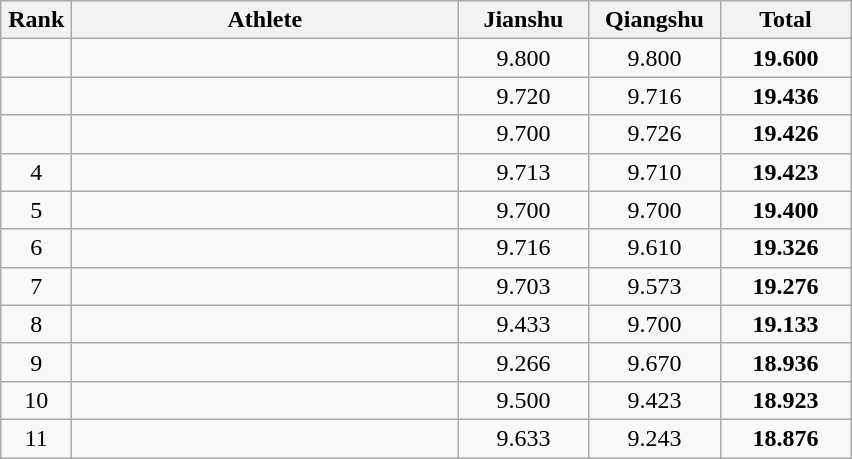<table class = "wikitable" style="text-align:center;">
<tr>
<th width=40>Rank</th>
<th width=250>Athlete</th>
<th width=80>Jianshu</th>
<th width=80>Qiangshu</th>
<th width=80>Total</th>
</tr>
<tr>
<td></td>
<td align="left"></td>
<td>9.800</td>
<td>9.800</td>
<td><strong>19.600</strong></td>
</tr>
<tr>
<td></td>
<td align="left"></td>
<td>9.720</td>
<td>9.716</td>
<td><strong>19.436</strong></td>
</tr>
<tr>
<td></td>
<td align="left"></td>
<td>9.700</td>
<td>9.726</td>
<td><strong>19.426</strong></td>
</tr>
<tr>
<td>4</td>
<td align="left"></td>
<td>9.713</td>
<td>9.710</td>
<td><strong>19.423</strong></td>
</tr>
<tr>
<td>5</td>
<td align="left"></td>
<td>9.700</td>
<td>9.700</td>
<td><strong>19.400</strong></td>
</tr>
<tr>
<td>6</td>
<td align="left"></td>
<td>9.716</td>
<td>9.610</td>
<td><strong>19.326</strong></td>
</tr>
<tr>
<td>7</td>
<td align="left"></td>
<td>9.703</td>
<td>9.573</td>
<td><strong>19.276</strong></td>
</tr>
<tr>
<td>8</td>
<td align="left"></td>
<td>9.433</td>
<td>9.700</td>
<td><strong>19.133</strong></td>
</tr>
<tr>
<td>9</td>
<td align="left"></td>
<td>9.266</td>
<td>9.670</td>
<td><strong>18.936</strong></td>
</tr>
<tr>
<td>10</td>
<td align="left"></td>
<td>9.500</td>
<td>9.423</td>
<td><strong>18.923</strong></td>
</tr>
<tr>
<td>11</td>
<td align="left"></td>
<td>9.633</td>
<td>9.243</td>
<td><strong>18.876</strong></td>
</tr>
</table>
